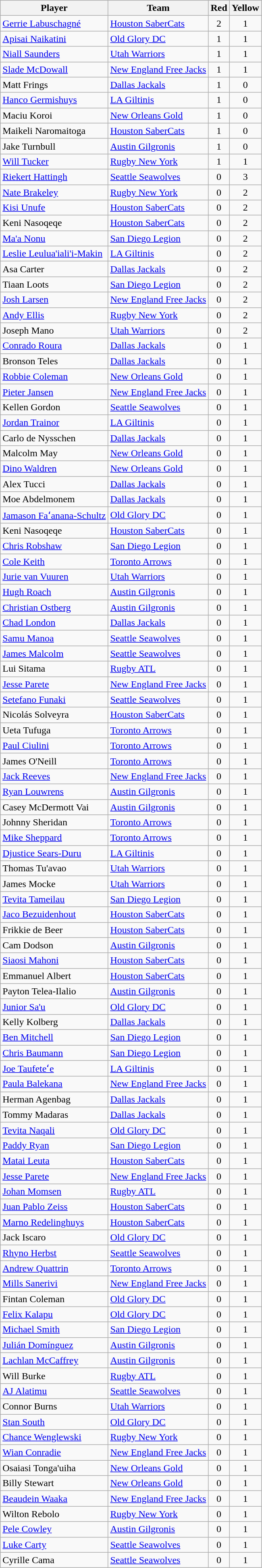<table class="wikitable sortable collapsible collapsed" style="text-align:center;">
<tr>
<th>Player</th>
<th>Team</th>
<th> Red</th>
<th> Yellow</th>
</tr>
<tr>
<td style="text-align:left;"> <a href='#'>Gerrie Labuschagné</a></td>
<td style="text-align:left;"><a href='#'>Houston SaberCats</a></td>
<td>2</td>
<td>1</td>
</tr>
<tr>
<td style="text-align:left;"> <a href='#'>Apisai Naikatini</a></td>
<td style="text-align:left;"><a href='#'>Old Glory DC</a></td>
<td>1</td>
<td>1</td>
</tr>
<tr>
<td align="left"> <a href='#'>Niall Saunders</a></td>
<td align="left"><a href='#'>Utah Warriors</a></td>
<td>1</td>
<td>1</td>
</tr>
<tr>
<td style="text-align:left;"> <a href='#'>Slade McDowall</a></td>
<td style="text-align:left;"><a href='#'>New England Free Jacks</a></td>
<td>1</td>
<td>1</td>
</tr>
<tr>
<td style="text-align:left;"> Matt Frings</td>
<td style="text-align:left;"><a href='#'>Dallas Jackals</a></td>
<td>1</td>
<td>0</td>
</tr>
<tr>
<td style="text-align:left;"> <a href='#'>Hanco Germishuys</a></td>
<td style="text-align:left;"><a href='#'>LA Giltinis</a></td>
<td>1</td>
<td>0</td>
</tr>
<tr>
<td style="text-align:left;"> Maciu Koroi</td>
<td style="text-align:left;"><a href='#'>New Orleans Gold</a></td>
<td>1</td>
<td>0</td>
</tr>
<tr>
<td align="left"> Maikeli Naromaitoga</td>
<td align="left"><a href='#'>Houston SaberCats</a></td>
<td>1</td>
<td>0</td>
</tr>
<tr>
<td align="left"> Jake Turnbull</td>
<td align="left"><a href='#'>Austin Gilgronis</a></td>
<td>1</td>
<td>0</td>
</tr>
<tr>
<td style="text-align:left;"> <a href='#'>Will Tucker</a></td>
<td style="text-align:left;"><a href='#'>Rugby New York</a></td>
<td>1</td>
<td>1</td>
</tr>
<tr>
<td style="text-align:left;"> <a href='#'>Riekert Hattingh</a></td>
<td style="text-align:left;"><a href='#'>Seattle Seawolves</a></td>
<td>0</td>
<td>3</td>
</tr>
<tr>
<td style="text-align:left;"> <a href='#'>Nate Brakeley</a></td>
<td style="text-align:left;"><a href='#'>Rugby New York</a></td>
<td>0</td>
<td>2</td>
</tr>
<tr>
<td style="text-align:left;"> <a href='#'>Kisi Unufe</a></td>
<td style="text-align:left;"><a href='#'>Houston SaberCats</a></td>
<td>0</td>
<td>2</td>
</tr>
<tr>
<td style="text-align:left;"> Keni Nasoqeqe</td>
<td style="text-align:left;"><a href='#'>Houston SaberCats</a></td>
<td>0</td>
<td>2</td>
</tr>
<tr>
<td style="text-align:left;"> <a href='#'>Ma'a Nonu</a></td>
<td style="text-align:left;"><a href='#'>San Diego Legion</a></td>
<td>0</td>
<td>2</td>
</tr>
<tr>
<td style="text-align:left;"> <a href='#'>Leslie Leulua'iali'i-Makin</a></td>
<td style="text-align:left;"><a href='#'>LA Giltinis</a></td>
<td>0</td>
<td>2</td>
</tr>
<tr>
<td style="text-align:left;"> Asa Carter</td>
<td style="text-align:left;"><a href='#'>Dallas Jackals</a></td>
<td>0</td>
<td>2</td>
</tr>
<tr>
<td style="text-align:left;"> Tiaan Loots</td>
<td style="text-align:left;"><a href='#'>San Diego Legion</a></td>
<td>0</td>
<td>2</td>
</tr>
<tr>
<td style="text-align:left;"> <a href='#'>Josh Larsen</a></td>
<td style="text-align:left;"><a href='#'>New England Free Jacks</a></td>
<td>0</td>
<td>2</td>
</tr>
<tr>
<td style="text-align:left;"> <a href='#'>Andy Ellis</a></td>
<td style="text-align:left;"><a href='#'>Rugby New York</a></td>
<td>0</td>
<td>2</td>
</tr>
<tr>
<td align="left"> Joseph Mano</td>
<td align="left"><a href='#'>Utah Warriors</a></td>
<td>0</td>
<td>2</td>
</tr>
<tr>
<td style="text-align:left;"> <a href='#'>Conrado Roura</a></td>
<td style="text-align:left;"><a href='#'>Dallas Jackals</a></td>
<td>0</td>
<td>1</td>
</tr>
<tr>
<td style="text-align:left;"> Bronson Teles</td>
<td style="text-align:left;"><a href='#'>Dallas Jackals</a></td>
<td>0</td>
<td>1</td>
</tr>
<tr>
<td style="text-align:left;"> <a href='#'>Robbie Coleman</a></td>
<td style="text-align:left;"><a href='#'>New Orleans Gold</a></td>
<td>0</td>
<td>1</td>
</tr>
<tr>
<td style="text-align:left;"> <a href='#'>Pieter Jansen</a></td>
<td style="text-align:left;"><a href='#'>New England Free Jacks</a></td>
<td>0</td>
<td>1</td>
</tr>
<tr>
<td style="text-align:left;"> Kellen Gordon</td>
<td style="text-align:left;"><a href='#'>Seattle Seawolves</a></td>
<td>0</td>
<td>1</td>
</tr>
<tr>
<td style="text-align:left;"> <a href='#'>Jordan Trainor</a></td>
<td style="text-align:left;"><a href='#'>LA Giltinis</a></td>
<td>0</td>
<td>1</td>
</tr>
<tr>
<td style="text-align:left;"> Carlo de Nysschen</td>
<td style="text-align:left;"><a href='#'>Dallas Jackals</a></td>
<td>0</td>
<td>1</td>
</tr>
<tr>
<td style="text-align:left;"> Malcolm May</td>
<td style="text-align:left;"><a href='#'>New Orleans Gold</a></td>
<td>0</td>
<td>1</td>
</tr>
<tr>
<td style="text-align:left;"> <a href='#'>Dino Waldren</a></td>
<td style="text-align:left;"><a href='#'>New Orleans Gold</a></td>
<td>0</td>
<td>1</td>
</tr>
<tr>
<td style="text-align:left;"> Alex Tucci</td>
<td style="text-align:left;"><a href='#'>Dallas Jackals</a></td>
<td>0</td>
<td>1</td>
</tr>
<tr>
<td style="text-align:left;"> Moe Abdelmonem</td>
<td style="text-align:left;"><a href='#'>Dallas Jackals</a></td>
<td>0</td>
<td>1</td>
</tr>
<tr>
<td style="text-align:left;"> <a href='#'>Jamason Faʻanana-Schultz</a></td>
<td style="text-align:left;"><a href='#'>Old Glory DC</a></td>
<td>0</td>
<td>1</td>
</tr>
<tr>
<td style="text-align:left;"> Keni Nasoqeqe</td>
<td style="text-align:left;"><a href='#'>Houston SaberCats</a></td>
<td>0</td>
<td>1</td>
</tr>
<tr>
<td style="text-align:left;"> <a href='#'>Chris Robshaw</a></td>
<td style="text-align:left;"><a href='#'>San Diego Legion</a></td>
<td>0</td>
<td>1</td>
</tr>
<tr>
<td style="text-align:left;"> <a href='#'>Cole Keith</a></td>
<td style="text-align:left;"><a href='#'>Toronto Arrows</a></td>
<td>0</td>
<td>1</td>
</tr>
<tr>
<td style="text-align:left;"> <a href='#'>Jurie van Vuuren</a></td>
<td style="text-align:left;"><a href='#'>Utah Warriors</a></td>
<td>0</td>
<td>1</td>
</tr>
<tr>
<td style="text-align:left;"> <a href='#'>Hugh Roach</a></td>
<td style="text-align:left;"><a href='#'>Austin Gilgronis</a></td>
<td>0</td>
<td>1</td>
</tr>
<tr>
<td style="text-align:left;"> <a href='#'>Christian Ostberg</a></td>
<td style="text-align:left;"><a href='#'>Austin Gilgronis</a></td>
<td>0</td>
<td>1</td>
</tr>
<tr>
<td style="text-align:left;"> <a href='#'>Chad London</a></td>
<td style="text-align:left;"><a href='#'>Dallas Jackals</a></td>
<td>0</td>
<td>1</td>
</tr>
<tr>
<td style="text-align:left;"> <a href='#'>Samu Manoa</a></td>
<td style="text-align:left;"><a href='#'>Seattle Seawolves</a></td>
<td>0</td>
<td>1</td>
</tr>
<tr>
<td style="text-align:left;"> <a href='#'>James Malcolm</a></td>
<td style="text-align:left;"><a href='#'>Seattle Seawolves</a></td>
<td>0</td>
<td>1</td>
</tr>
<tr>
<td style="text-align:left;"> Lui Sitama</td>
<td style="text-align:left;"><a href='#'>Rugby ATL</a></td>
<td>0</td>
<td>1</td>
</tr>
<tr>
<td style="text-align:left;"> <a href='#'>Jesse Parete</a></td>
<td style="text-align:left;"><a href='#'>New England Free Jacks</a></td>
<td>0</td>
<td>1</td>
</tr>
<tr>
<td style="text-align:left;"> <a href='#'>Setefano Funaki</a></td>
<td style="text-align:left;"><a href='#'>Seattle Seawolves</a></td>
<td>0</td>
<td>1</td>
</tr>
<tr>
<td style="text-align:left;"> Nicolás Solveyra</td>
<td style="text-align:left;"><a href='#'>Houston SaberCats</a></td>
<td>0</td>
<td>1</td>
</tr>
<tr>
<td style="text-align:left;"> Ueta Tufuga</td>
<td style="text-align:left;"><a href='#'>Toronto Arrows</a></td>
<td>0</td>
<td>1</td>
</tr>
<tr>
<td style="text-align:left;"> <a href='#'>Paul Ciulini</a></td>
<td style="text-align:left;"><a href='#'>Toronto Arrows</a></td>
<td>0</td>
<td>1</td>
</tr>
<tr>
<td style="text-align:left;"> James O'Neill</td>
<td style="text-align:left;"><a href='#'>Toronto Arrows</a></td>
<td>0</td>
<td>1</td>
</tr>
<tr>
<td style="text-align:left;"> <a href='#'>Jack Reeves</a></td>
<td style="text-align:left;"><a href='#'>New England Free Jacks</a></td>
<td>0</td>
<td>1</td>
</tr>
<tr>
<td style="text-align:left;"> <a href='#'>Ryan Louwrens</a></td>
<td style="text-align:left;"><a href='#'>Austin Gilgronis</a></td>
<td>0</td>
<td>1</td>
</tr>
<tr>
<td style="text-align:left;"> Casey McDermott Vai</td>
<td style="text-align:left;"><a href='#'>Austin Gilgronis</a></td>
<td>0</td>
<td>1</td>
</tr>
<tr>
<td style="text-align:left;"> Johnny Sheridan</td>
<td style="text-align:left;"><a href='#'>Toronto Arrows</a></td>
<td>0</td>
<td>1</td>
</tr>
<tr>
<td style="text-align:left;"> <a href='#'>Mike Sheppard</a></td>
<td style="text-align:left;"><a href='#'>Toronto Arrows</a></td>
<td>0</td>
<td>1</td>
</tr>
<tr>
<td style="text-align:left;"> <a href='#'>Djustice Sears-Duru</a></td>
<td style="text-align:left;"><a href='#'>LA Giltinis</a></td>
<td>0</td>
<td>1</td>
</tr>
<tr>
<td style="text-align:left;"> Thomas Tu'avao</td>
<td style="text-align:left;"><a href='#'>Utah Warriors</a></td>
<td>0</td>
<td>1</td>
</tr>
<tr>
<td style="text-align:left;"> James Mocke</td>
<td style="text-align:left;"><a href='#'>Utah Warriors</a></td>
<td>0</td>
<td>1</td>
</tr>
<tr>
<td style="text-align:left;"> <a href='#'>Tevita Tameilau</a></td>
<td style="text-align:left;"><a href='#'>San Diego Legion</a></td>
<td>0</td>
<td>1</td>
</tr>
<tr>
<td style="text-align:left;"> <a href='#'>Jaco Bezuidenhout</a></td>
<td style="text-align:left;"><a href='#'>Houston SaberCats</a></td>
<td>0</td>
<td>1</td>
</tr>
<tr>
<td style="text-align:left;"> Frikkie de Beer</td>
<td style="text-align:left;"><a href='#'>Houston SaberCats</a></td>
<td>0</td>
<td>1</td>
</tr>
<tr>
<td style="text-align:left;"> Cam Dodson</td>
<td style="text-align:left;"><a href='#'>Austin Gilgronis</a></td>
<td>0</td>
<td>1</td>
</tr>
<tr>
<td style="text-align:left;"> <a href='#'>Siaosi Mahoni</a></td>
<td style="text-align:left;"><a href='#'>Houston SaberCats</a></td>
<td>0</td>
<td>1</td>
</tr>
<tr>
<td style="text-align:left;"> Emmanuel Albert</td>
<td style="text-align:left;"><a href='#'>Houston SaberCats</a></td>
<td>0</td>
<td>1</td>
</tr>
<tr>
<td style="text-align:left;"> Payton Telea-Ilalio</td>
<td style="text-align:left;"><a href='#'>Austin Gilgronis</a></td>
<td>0</td>
<td>1</td>
</tr>
<tr>
<td style="text-align:left;"> <a href='#'>Junior Sa'u</a></td>
<td style="text-align:left;"><a href='#'>Old Glory DC</a></td>
<td>0</td>
<td>1</td>
</tr>
<tr>
<td style="text-align:left;"> Kelly Kolberg</td>
<td style="text-align:left;"><a href='#'>Dallas Jackals</a></td>
<td>0</td>
<td>1</td>
</tr>
<tr>
<td style="text-align:left;"> <a href='#'>Ben Mitchell</a></td>
<td style="text-align:left;"><a href='#'>San Diego Legion</a></td>
<td>0</td>
<td>1</td>
</tr>
<tr>
<td style="text-align:left;"> <a href='#'>Chris Baumann</a></td>
<td style="text-align:left;"><a href='#'>San Diego Legion</a></td>
<td>0</td>
<td>1</td>
</tr>
<tr>
<td style="text-align:left;"> <a href='#'>Joe Taufeteʻe</a></td>
<td style="text-align:left;"><a href='#'>LA Giltinis</a></td>
<td>0</td>
<td>1</td>
</tr>
<tr>
<td style="text-align:left;"> <a href='#'>Paula Balekana</a></td>
<td style="text-align:left;"><a href='#'>New England Free Jacks</a></td>
<td>0</td>
<td>1</td>
</tr>
<tr>
<td style="text-align:left;"> Herman Agenbag</td>
<td style="text-align:left;"><a href='#'>Dallas Jackals</a></td>
<td>0</td>
<td>1</td>
</tr>
<tr>
<td style="text-align:left;"> Tommy Madaras</td>
<td style="text-align:left;"><a href='#'>Dallas Jackals</a></td>
<td>0</td>
<td>1</td>
</tr>
<tr>
<td style="text-align:left;"> <a href='#'>Tevita Naqali</a></td>
<td style="text-align:left;"><a href='#'>Old Glory DC</a></td>
<td>0</td>
<td>1</td>
</tr>
<tr>
<td style="text-align:left;"> <a href='#'>Paddy Ryan</a></td>
<td style="text-align:left;"><a href='#'>San Diego Legion</a></td>
<td>0</td>
<td>1</td>
</tr>
<tr>
<td style="text-align:left;"> <a href='#'>Matai Leuta</a></td>
<td style="text-align:left;"><a href='#'>Houston SaberCats</a></td>
<td>0</td>
<td>1</td>
</tr>
<tr>
<td style="text-align:left;"> <a href='#'>Jesse Parete</a></td>
<td style="text-align:left;"><a href='#'>New England Free Jacks</a></td>
<td>0</td>
<td>1</td>
</tr>
<tr>
<td style="text-align:left;"> <a href='#'>Johan Momsen</a></td>
<td style="text-align:left;"><a href='#'>Rugby ATL</a></td>
<td>0</td>
<td>1</td>
</tr>
<tr>
<td style="text-align:left;"> <a href='#'>Juan Pablo Zeiss</a></td>
<td style="text-align:left;"><a href='#'>Houston SaberCats</a></td>
<td>0</td>
<td>1</td>
</tr>
<tr>
<td style="text-align:left;"> <a href='#'>Marno Redelinghuys</a></td>
<td style="text-align:left;"><a href='#'>Houston SaberCats</a></td>
<td>0</td>
<td>1</td>
</tr>
<tr>
<td style="text-align:left;"> Jack Iscaro</td>
<td style="text-align:left;"><a href='#'>Old Glory DC</a></td>
<td>0</td>
<td>1</td>
</tr>
<tr>
<td style="text-align:left;"> <a href='#'>Rhyno Herbst</a></td>
<td style="text-align:left;"><a href='#'>Seattle Seawolves</a></td>
<td>0</td>
<td>1</td>
</tr>
<tr>
<td style="text-align:left;"> <a href='#'>Andrew Quattrin</a></td>
<td style="text-align:left;"><a href='#'>Toronto Arrows</a></td>
<td>0</td>
<td>1</td>
</tr>
<tr>
<td style="text-align:left;"> <a href='#'>Mills Sanerivi</a></td>
<td style="text-align:left;"><a href='#'>New England Free Jacks</a></td>
<td>0</td>
<td>1</td>
</tr>
<tr>
<td style="text-align:left;"> Fintan Coleman</td>
<td style="text-align:left;"><a href='#'>Old Glory DC</a></td>
<td>0</td>
<td>1</td>
</tr>
<tr>
<td style="text-align:left;"> <a href='#'>Felix Kalapu</a></td>
<td style="text-align:left;"><a href='#'>Old Glory DC</a></td>
<td>0</td>
<td>1</td>
</tr>
<tr>
<td style="text-align:left;"> <a href='#'>Michael Smith</a></td>
<td style="text-align:left;"><a href='#'>San Diego Legion</a></td>
<td>0</td>
<td>1</td>
</tr>
<tr>
<td style="text-align:left;"> <a href='#'>Julián Domínguez</a></td>
<td style="text-align:left;"><a href='#'>Austin Gilgronis</a></td>
<td>0</td>
<td>1</td>
</tr>
<tr>
<td style="text-align:left;"> <a href='#'>Lachlan McCaffrey</a></td>
<td style="text-align:left;"><a href='#'>Austin Gilgronis</a></td>
<td>0</td>
<td>1</td>
</tr>
<tr>
<td align="left"> Will Burke</td>
<td align="left"><a href='#'>Rugby ATL</a></td>
<td>0</td>
<td>1</td>
</tr>
<tr>
<td align="left"> <a href='#'>AJ Alatimu</a></td>
<td align="left"><a href='#'>Seattle Seawolves</a></td>
<td>0</td>
<td>1</td>
</tr>
<tr>
<td align="left"> Connor Burns</td>
<td align="left"><a href='#'>Utah Warriors</a></td>
<td>0</td>
<td>1</td>
</tr>
<tr>
<td align="left"> <a href='#'>Stan South</a></td>
<td align="left"><a href='#'>Old Glory DC</a></td>
<td>0</td>
<td>1</td>
</tr>
<tr>
<td align="left"> <a href='#'>Chance Wenglewski</a></td>
<td align="left"><a href='#'>Rugby New York</a></td>
<td>0</td>
<td>1</td>
</tr>
<tr>
<td align="left"> <a href='#'>Wian Conradie</a></td>
<td align="left"><a href='#'>New England Free Jacks</a></td>
<td>0</td>
<td>1</td>
</tr>
<tr>
<td align="left"> Osaiasi Tonga'uiha</td>
<td align="left"><a href='#'>New Orleans Gold</a></td>
<td>0</td>
<td>1</td>
</tr>
<tr>
<td align="left"> Billy Stewart</td>
<td align="left"><a href='#'>New Orleans Gold</a></td>
<td>0</td>
<td>1</td>
</tr>
<tr>
<td style="text-align:left;"> <a href='#'>Beaudein Waaka</a></td>
<td style="text-align:left;"><a href='#'>New England Free Jacks</a></td>
<td>0</td>
<td>1</td>
</tr>
<tr>
<td align="left"> Wilton Rebolo</td>
<td align="left"><a href='#'>Rugby New York</a></td>
<td>0</td>
<td>1</td>
</tr>
<tr>
<td align="left"> <a href='#'>Pele Cowley</a></td>
<td align="left"><a href='#'>Austin Gilgronis</a></td>
<td>0</td>
<td>1</td>
</tr>
<tr>
<td align="left"> <a href='#'>Luke Carty</a></td>
<td align="left"><a href='#'>Seattle Seawolves</a></td>
<td>0</td>
<td>1</td>
</tr>
<tr>
<td align="left"> Cyrille Cama</td>
<td align="left"><a href='#'>Seattle Seawolves</a></td>
<td>0</td>
<td>1</td>
</tr>
</table>
